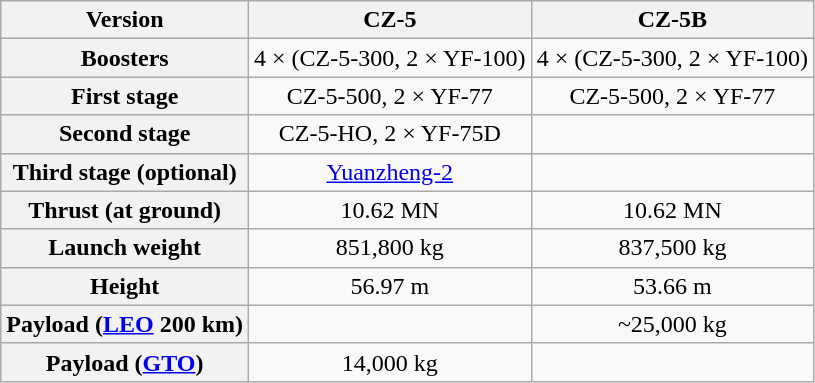<table class="wikitable" style="text-align: center;">
<tr>
<th scope="row">Version</th>
<th scope="col">CZ-5</th>
<th scope="col">CZ-5B</th>
</tr>
<tr>
<th scope="row">Boosters</th>
<td>4 × (CZ-5-300, 2 × YF-100)</td>
<td>4 × (CZ-5-300, 2 × YF-100)</td>
</tr>
<tr>
<th scope="row">First stage</th>
<td>CZ-5-500, 2 × YF-77</td>
<td>CZ-5-500, 2 × YF-77</td>
</tr>
<tr>
<th scope="row">Second stage</th>
<td>CZ-5-HO, 2 × YF-75D</td>
<td></td>
</tr>
<tr>
<th scope="row">Third stage (optional)</th>
<td><a href='#'>Yuanzheng-2</a></td>
<td></td>
</tr>
<tr>
<th scope="row">Thrust (at ground)</th>
<td>10.62 MN</td>
<td>10.62 MN</td>
</tr>
<tr>
<th scope="row">Launch weight</th>
<td>851,800 kg</td>
<td>837,500 kg </td>
</tr>
<tr>
<th scope="row">Height</th>
<td>56.97 m</td>
<td>53.66 m</td>
</tr>
<tr>
<th scope="row">Payload (<a href='#'>LEO</a> 200 km)</th>
<td></td>
<td>~25,000 kg </td>
</tr>
<tr>
<th scope="row">Payload (<a href='#'>GTO</a>)</th>
<td>14,000 kg </td>
<td></td>
</tr>
</table>
